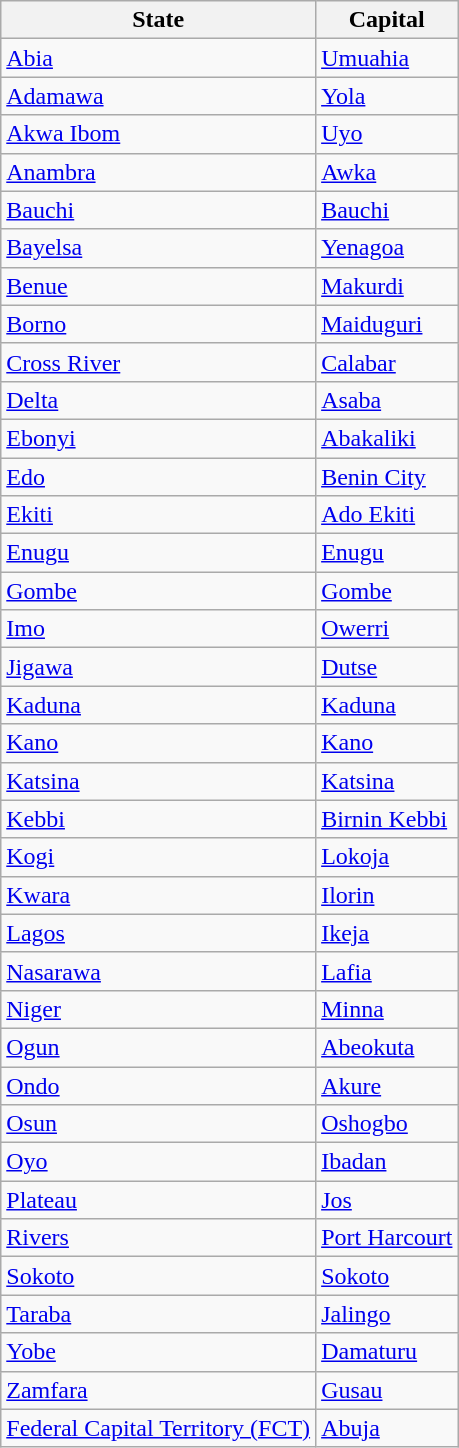<table class="wikitable sortable">
<tr>
<th>State</th>
<th>Capital</th>
</tr>
<tr>
<td><a href='#'>Abia</a></td>
<td><a href='#'>Umuahia</a></td>
</tr>
<tr>
<td><a href='#'>Adamawa</a></td>
<td><a href='#'>Yola</a></td>
</tr>
<tr>
<td><a href='#'>Akwa Ibom</a></td>
<td><a href='#'>Uyo</a></td>
</tr>
<tr>
<td><a href='#'>Anambra</a></td>
<td><a href='#'>Awka</a></td>
</tr>
<tr>
<td><a href='#'>Bauchi</a></td>
<td><a href='#'>Bauchi</a></td>
</tr>
<tr>
<td><a href='#'>Bayelsa</a></td>
<td><a href='#'>Yenagoa</a></td>
</tr>
<tr>
<td><a href='#'>Benue</a></td>
<td><a href='#'>Makurdi</a></td>
</tr>
<tr>
<td><a href='#'>Borno</a></td>
<td><a href='#'>Maiduguri</a></td>
</tr>
<tr>
<td><a href='#'>Cross River</a></td>
<td><a href='#'>Calabar</a></td>
</tr>
<tr>
<td><a href='#'>Delta</a></td>
<td><a href='#'>Asaba</a></td>
</tr>
<tr>
<td><a href='#'>Ebonyi</a></td>
<td><a href='#'>Abakaliki</a></td>
</tr>
<tr>
<td><a href='#'>Edo</a></td>
<td><a href='#'>Benin City</a></td>
</tr>
<tr>
<td><a href='#'>Ekiti</a></td>
<td><a href='#'>Ado Ekiti</a></td>
</tr>
<tr>
<td><a href='#'>Enugu</a></td>
<td><a href='#'>Enugu</a></td>
</tr>
<tr>
<td><a href='#'>Gombe</a></td>
<td><a href='#'>Gombe</a></td>
</tr>
<tr>
<td><a href='#'>Imo</a></td>
<td><a href='#'>Owerri</a></td>
</tr>
<tr>
<td><a href='#'>Jigawa</a></td>
<td><a href='#'>Dutse</a></td>
</tr>
<tr>
<td><a href='#'>Kaduna</a></td>
<td><a href='#'>Kaduna</a></td>
</tr>
<tr>
<td><a href='#'>Kano</a></td>
<td><a href='#'>Kano</a></td>
</tr>
<tr>
<td><a href='#'>Katsina</a></td>
<td><a href='#'>Katsina</a></td>
</tr>
<tr>
<td><a href='#'>Kebbi</a></td>
<td><a href='#'>Birnin Kebbi</a></td>
</tr>
<tr>
<td><a href='#'>Kogi</a></td>
<td><a href='#'>Lokoja</a></td>
</tr>
<tr>
<td><a href='#'>Kwara</a></td>
<td><a href='#'>Ilorin</a></td>
</tr>
<tr>
<td><a href='#'>Lagos</a></td>
<td><a href='#'>Ikeja</a></td>
</tr>
<tr>
<td><a href='#'>Nasarawa</a></td>
<td><a href='#'>Lafia</a></td>
</tr>
<tr>
<td><a href='#'>Niger</a></td>
<td><a href='#'>Minna</a></td>
</tr>
<tr>
<td><a href='#'>Ogun</a></td>
<td><a href='#'>Abeokuta</a></td>
</tr>
<tr>
<td><a href='#'>Ondo</a></td>
<td><a href='#'>Akure</a></td>
</tr>
<tr>
<td><a href='#'>Osun</a></td>
<td><a href='#'>Oshogbo</a></td>
</tr>
<tr>
<td><a href='#'>Oyo</a></td>
<td><a href='#'>Ibadan</a></td>
</tr>
<tr>
<td><a href='#'>Plateau</a></td>
<td><a href='#'>Jos</a></td>
</tr>
<tr>
<td><a href='#'>Rivers</a></td>
<td><a href='#'>Port Harcourt</a></td>
</tr>
<tr>
<td><a href='#'>Sokoto</a></td>
<td><a href='#'>Sokoto</a></td>
</tr>
<tr>
<td><a href='#'>Taraba</a></td>
<td><a href='#'>Jalingo</a></td>
</tr>
<tr>
<td><a href='#'>Yobe</a></td>
<td><a href='#'>Damaturu</a></td>
</tr>
<tr>
<td><a href='#'>Zamfara</a></td>
<td><a href='#'>Gusau</a></td>
</tr>
<tr>
<td><a href='#'>Federal Capital Territory (FCT)</a></td>
<td><a href='#'>Abuja</a></td>
</tr>
</table>
